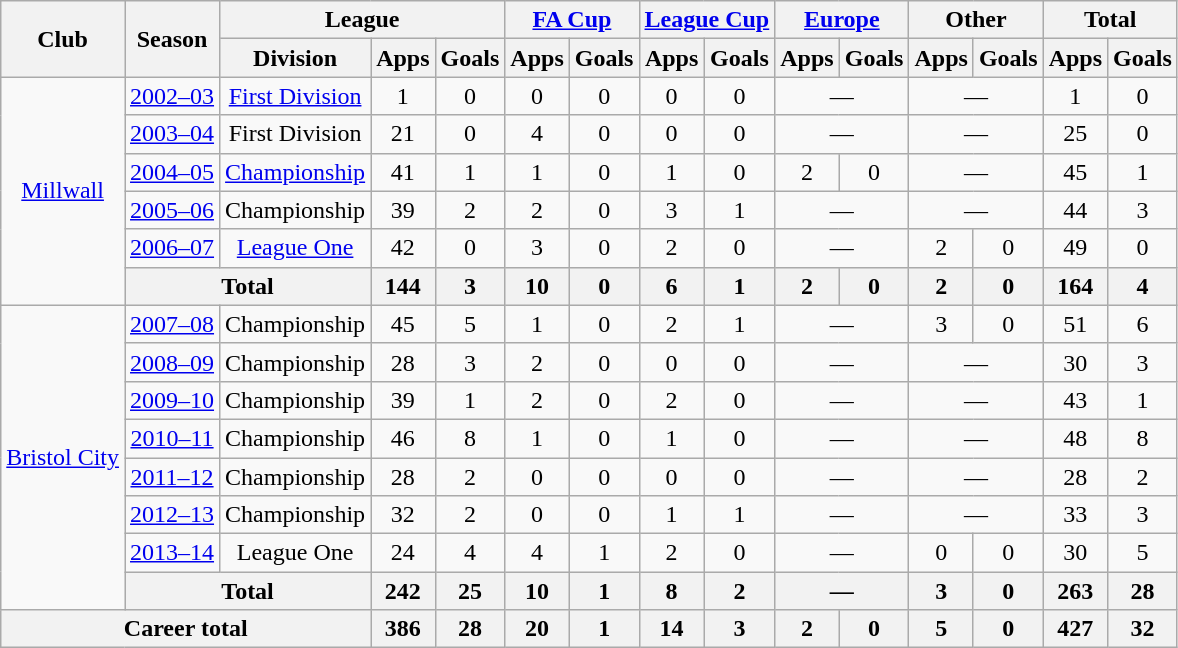<table class="wikitable" style="text-align: center;">
<tr>
<th rowspan="2">Club</th>
<th rowspan="2">Season</th>
<th colspan="3">League</th>
<th colspan="2"><a href='#'>FA Cup</a></th>
<th colspan="2"><a href='#'>League Cup</a></th>
<th colspan="2"><a href='#'>Europe</a></th>
<th colspan="2">Other</th>
<th colspan="2">Total</th>
</tr>
<tr>
<th>Division</th>
<th>Apps</th>
<th>Goals</th>
<th>Apps</th>
<th>Goals</th>
<th>Apps</th>
<th>Goals</th>
<th>Apps</th>
<th>Goals</th>
<th>Apps</th>
<th>Goals</th>
<th>Apps</th>
<th>Goals</th>
</tr>
<tr>
<td rowspan="6"><a href='#'>Millwall</a></td>
<td><a href='#'>2002–03</a></td>
<td><a href='#'>First Division</a></td>
<td>1</td>
<td>0</td>
<td>0</td>
<td>0</td>
<td>0</td>
<td>0</td>
<td colspan="2">—</td>
<td colspan="2">—</td>
<td>1</td>
<td>0</td>
</tr>
<tr>
<td><a href='#'>2003–04</a></td>
<td>First Division</td>
<td>21</td>
<td>0</td>
<td>4</td>
<td>0</td>
<td>0</td>
<td>0</td>
<td colspan="2">—</td>
<td colspan="2">—</td>
<td>25</td>
<td>0</td>
</tr>
<tr>
<td><a href='#'>2004–05</a></td>
<td><a href='#'>Championship</a></td>
<td>41</td>
<td>1</td>
<td>1</td>
<td>0</td>
<td>1</td>
<td>0</td>
<td>2</td>
<td>0</td>
<td colspan="2">—</td>
<td>45</td>
<td>1</td>
</tr>
<tr>
<td><a href='#'>2005–06</a></td>
<td>Championship</td>
<td>39</td>
<td>2</td>
<td>2</td>
<td>0</td>
<td>3</td>
<td>1</td>
<td colspan="2">—</td>
<td colspan="2">—</td>
<td>44</td>
<td>3</td>
</tr>
<tr>
<td><a href='#'>2006–07</a></td>
<td><a href='#'>League One</a></td>
<td>42</td>
<td>0</td>
<td>3</td>
<td>0</td>
<td>2</td>
<td>0</td>
<td colspan="2">—</td>
<td>2</td>
<td>0</td>
<td>49</td>
<td>0</td>
</tr>
<tr>
<th colspan="2">Total</th>
<th>144</th>
<th>3</th>
<th>10</th>
<th>0</th>
<th>6</th>
<th>1</th>
<th>2</th>
<th>0</th>
<th>2</th>
<th>0</th>
<th>164</th>
<th>4</th>
</tr>
<tr>
<td rowspan="8"><a href='#'>Bristol City</a></td>
<td><a href='#'>2007–08</a></td>
<td>Championship</td>
<td>45</td>
<td>5</td>
<td>1</td>
<td>0</td>
<td>2</td>
<td>1</td>
<td colspan="2">—</td>
<td>3</td>
<td>0</td>
<td>51</td>
<td>6</td>
</tr>
<tr>
<td><a href='#'>2008–09</a></td>
<td>Championship</td>
<td>28</td>
<td>3</td>
<td>2</td>
<td>0</td>
<td>0</td>
<td>0</td>
<td colspan="2">—</td>
<td colspan="2">—</td>
<td>30</td>
<td>3</td>
</tr>
<tr>
<td><a href='#'>2009–10</a></td>
<td>Championship</td>
<td>39</td>
<td>1</td>
<td>2</td>
<td>0</td>
<td>2</td>
<td>0</td>
<td colspan="2">—</td>
<td colspan="2">—</td>
<td>43</td>
<td>1</td>
</tr>
<tr>
<td><a href='#'>2010–11</a></td>
<td>Championship</td>
<td>46</td>
<td>8</td>
<td>1</td>
<td>0</td>
<td>1</td>
<td>0</td>
<td colspan="2">—</td>
<td colspan="2">—</td>
<td>48</td>
<td>8</td>
</tr>
<tr>
<td><a href='#'>2011–12</a></td>
<td>Championship</td>
<td>28</td>
<td>2</td>
<td>0</td>
<td>0</td>
<td>0</td>
<td>0</td>
<td colspan="2">—</td>
<td colspan="2">—</td>
<td>28</td>
<td>2</td>
</tr>
<tr>
<td><a href='#'>2012–13</a></td>
<td>Championship</td>
<td>32</td>
<td>2</td>
<td>0</td>
<td>0</td>
<td>1</td>
<td>1</td>
<td colspan="2">—</td>
<td colspan="2">—</td>
<td>33</td>
<td>3</td>
</tr>
<tr>
<td><a href='#'>2013–14</a></td>
<td>League One</td>
<td>24</td>
<td>4</td>
<td>4</td>
<td>1</td>
<td>2</td>
<td>0</td>
<td colspan="2">—</td>
<td>0</td>
<td>0</td>
<td>30</td>
<td>5</td>
</tr>
<tr>
<th colspan="2">Total</th>
<th>242</th>
<th>25</th>
<th>10</th>
<th>1</th>
<th>8</th>
<th>2</th>
<th colspan="2">—</th>
<th>3</th>
<th>0</th>
<th>263</th>
<th>28</th>
</tr>
<tr>
<th colspan=3>Career total</th>
<th>386</th>
<th>28</th>
<th>20</th>
<th>1</th>
<th>14</th>
<th>3</th>
<th>2</th>
<th>0</th>
<th>5</th>
<th>0</th>
<th>427</th>
<th>32</th>
</tr>
</table>
